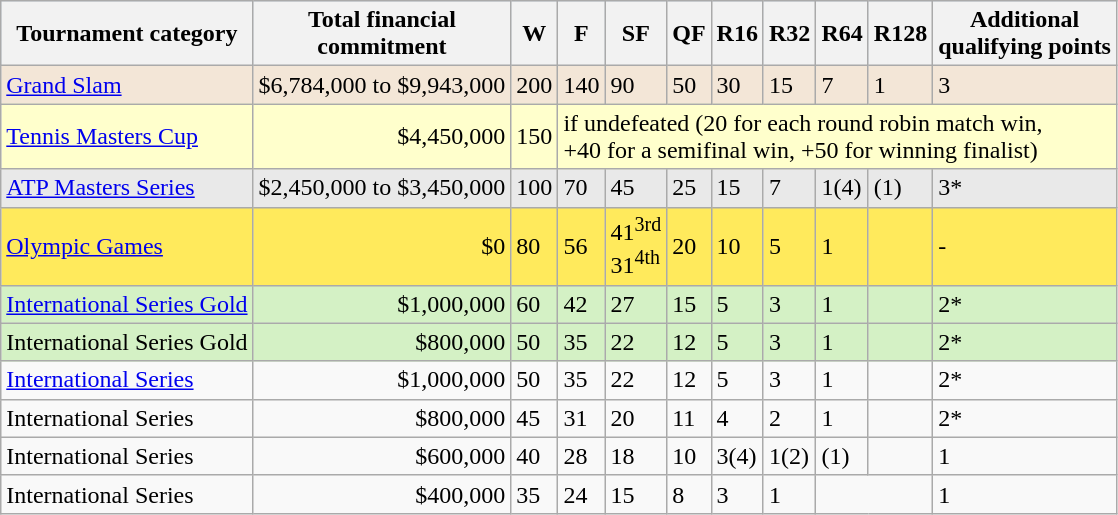<table class="wikitable">
<tr style="background:#c7dcf6;">
<th>Tournament category</th>
<th>Total financial<br> commitment</th>
<th>W</th>
<th>F</th>
<th>SF</th>
<th>QF</th>
<th>R16</th>
<th>R32</th>
<th>R64</th>
<th>R128</th>
<th>Additional <br>qualifying points</th>
</tr>
<tr style="background:#F3E6D7;">
<td><a href='#'>Grand Slam</a></td>
<td align="right">$6,784,000 to $9,943,000</td>
<td>200</td>
<td>140</td>
<td>90</td>
<td>50</td>
<td>30</td>
<td>15</td>
<td>7</td>
<td>1</td>
<td>3</td>
</tr>
<tr style="background:#ffffcc;">
<td><a href='#'>Tennis Masters Cup</a></td>
<td align="right">$4,450,000</td>
<td>150</td>
<td colspan="8">if undefeated (20 for each round robin match win, <br>+40 for a semifinal win, +50 for winning finalist)</td>
</tr>
<tr style="background:#E9E9E9;">
<td><a href='#'>ATP Masters Series</a></td>
<td align="right">$2,450,000 to $3,450,000</td>
<td>100</td>
<td>70</td>
<td>45</td>
<td>25</td>
<td>15</td>
<td>7</td>
<td>1(4)</td>
<td>(1)</td>
<td>3*</td>
</tr>
<tr style="background:#FFEA5C;">
<td><a href='#'>Olympic Games</a></td>
<td align=right>$0</td>
<td>80</td>
<td>56</td>
<td>41<sup>3rd</sup><br>31<sup>4th</sup></td>
<td>20</td>
<td>10</td>
<td>5</td>
<td>1</td>
<td></td>
<td>-</td>
</tr>
<tr style="background:#D4F1C5;">
<td><a href='#'>International Series Gold</a></td>
<td align="right">$1,000,000</td>
<td>60</td>
<td>42</td>
<td>27</td>
<td>15</td>
<td>5</td>
<td>3</td>
<td>1</td>
<td></td>
<td>2*</td>
</tr>
<tr style="background:#D4F1C5;">
<td>International Series Gold</td>
<td align="right">$800,000</td>
<td>50</td>
<td>35</td>
<td>22</td>
<td>12</td>
<td>5</td>
<td>3</td>
<td>1</td>
<td></td>
<td>2*</td>
</tr>
<tr>
<td><a href='#'>International Series</a></td>
<td align="right">$1,000,000</td>
<td>50</td>
<td>35</td>
<td>22</td>
<td>12</td>
<td>5</td>
<td>3</td>
<td>1</td>
<td></td>
<td>2*</td>
</tr>
<tr>
<td>International Series</td>
<td align="right">$800,000</td>
<td>45</td>
<td>31</td>
<td>20</td>
<td>11</td>
<td>4</td>
<td>2</td>
<td>1</td>
<td></td>
<td>2*</td>
</tr>
<tr>
<td>International Series</td>
<td align="right">$600,000</td>
<td>40</td>
<td>28</td>
<td>18</td>
<td>10</td>
<td>3(4)</td>
<td>1(2)</td>
<td>(1)</td>
<td></td>
<td>1</td>
</tr>
<tr>
<td>International Series</td>
<td align="right">$400,000</td>
<td>35</td>
<td>24</td>
<td>15</td>
<td>8</td>
<td>3</td>
<td>1</td>
<td colspan="2"></td>
<td>1</td>
</tr>
</table>
